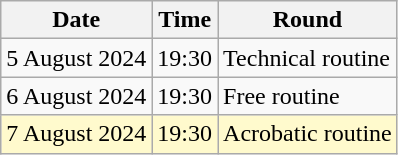<table class="wikitable">
<tr>
<th>Date</th>
<th>Time</th>
<th>Round</th>
</tr>
<tr>
<td>5 August 2024</td>
<td>19:30</td>
<td>Technical routine</td>
</tr>
<tr>
<td>6 August 2024</td>
<td>19:30</td>
<td>Free routine</td>
</tr>
<tr style=background:lemonchiffon>
<td>7 August 2024</td>
<td>19:30</td>
<td>Acrobatic routine</td>
</tr>
</table>
